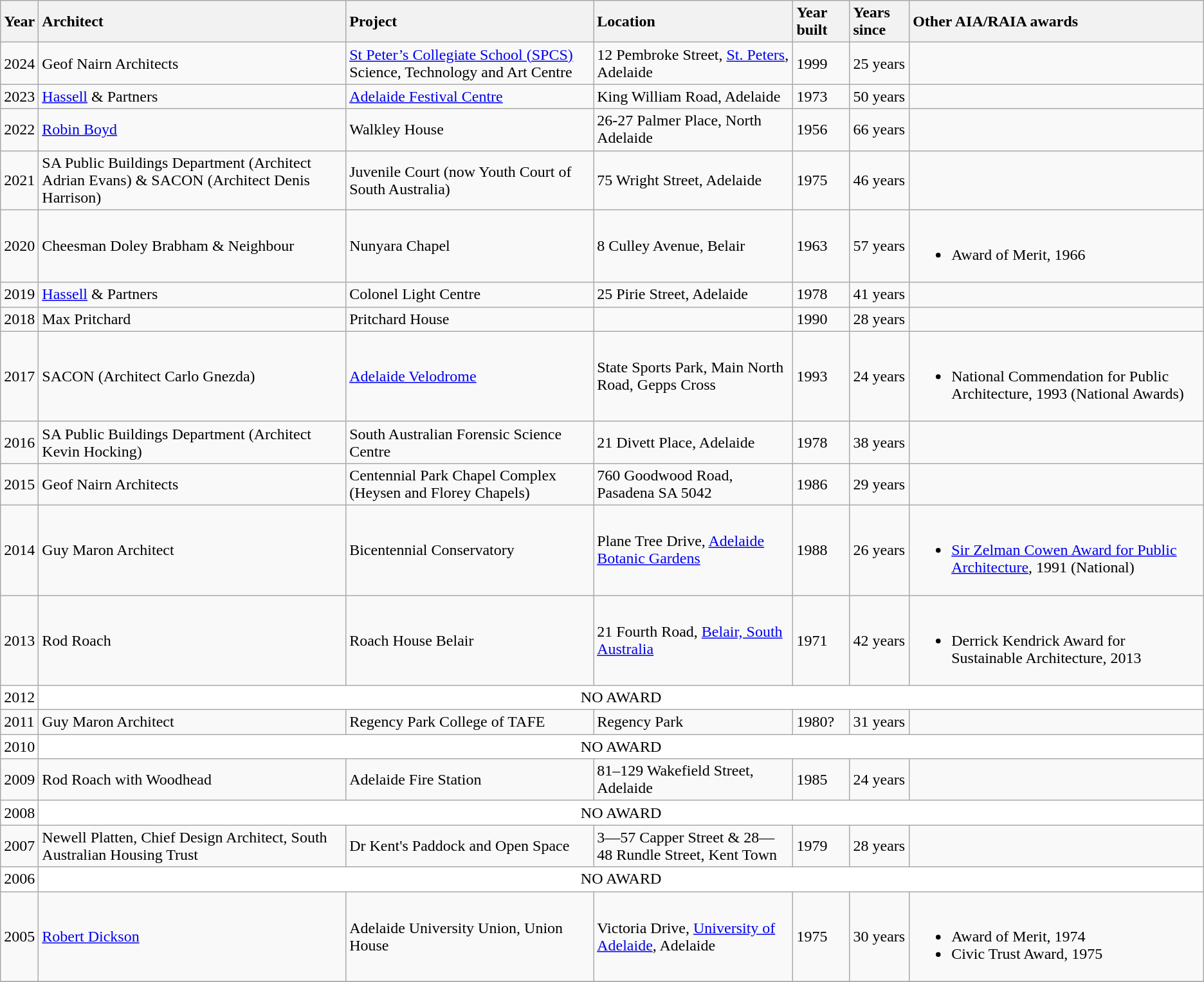<table class="wikitable sortable">
<tr>
<th style="text-align:left;">Year</th>
<th style="text-align:left;">Architect</th>
<th style="text-align:left;">Project</th>
<th style="text-align:left;">Location</th>
<th style="text-align:left;">Year built</th>
<th style="text-align:left;">Years since</th>
<th style="text-align:left;">Other AIA/RAIA awards</th>
</tr>
<tr>
<td>2024</td>
<td>Geof Nairn Architects</td>
<td><a href='#'>St Peter’s Collegiate School (SPCS)</a> Science, Technology and Art Centre</td>
<td>12 Pembroke Street, <a href='#'>St. Peters</a>, Adelaide</td>
<td>1999</td>
<td>25 years</td>
<td></td>
</tr>
<tr>
<td>2023</td>
<td><a href='#'>Hassell</a> & Partners</td>
<td><a href='#'>Adelaide Festival Centre</a></td>
<td>King William Road, Adelaide</td>
<td>1973</td>
<td>50 years</td>
<td></td>
</tr>
<tr>
<td>2022</td>
<td><a href='#'>Robin Boyd</a></td>
<td>Walkley House</td>
<td>26-27 Palmer Place, North Adelaide</td>
<td>1956</td>
<td>66 years</td>
<td></td>
</tr>
<tr>
<td>2021</td>
<td>SA Public Buildings Department (Architect Adrian Evans) & SACON (Architect Denis Harrison)</td>
<td>Juvenile Court (now Youth Court of South Australia)</td>
<td>75 Wright Street, Adelaide</td>
<td>1975</td>
<td>46 years</td>
<td></td>
</tr>
<tr>
<td>2020</td>
<td>Cheesman Doley Brabham & Neighbour</td>
<td>Nunyara Chapel</td>
<td>8 Culley Avenue, Belair</td>
<td>1963</td>
<td>57 years</td>
<td><br><ul><li>Award of Merit, 1966</li></ul></td>
</tr>
<tr>
<td>2019</td>
<td><a href='#'>Hassell</a> & Partners</td>
<td>Colonel Light Centre</td>
<td>25 Pirie Street, Adelaide</td>
<td>1978</td>
<td>41 years</td>
<td></td>
</tr>
<tr>
<td>2018</td>
<td>Max Pritchard</td>
<td>Pritchard House</td>
<td></td>
<td>1990</td>
<td>28 years</td>
<td></td>
</tr>
<tr>
<td>2017</td>
<td>SACON (Architect Carlo Gnezda)</td>
<td><a href='#'>Adelaide Velodrome</a></td>
<td>State Sports Park, Main North Road, Gepps Cross</td>
<td>1993</td>
<td>24 years</td>
<td><br><ul><li>National Commendation for Public Architecture, 1993 (National Awards)</li></ul></td>
</tr>
<tr>
<td>2016</td>
<td>SA Public Buildings Department (Architect Kevin Hocking)</td>
<td>South Australian Forensic Science Centre</td>
<td>21 Divett Place, Adelaide</td>
<td>1978</td>
<td>38 years</td>
<td></td>
</tr>
<tr>
<td>2015</td>
<td>Geof Nairn Architects</td>
<td>Centennial Park Chapel Complex (Heysen and Florey Chapels)</td>
<td>760 Goodwood Road, Pasadena SA 5042</td>
<td>1986</td>
<td>29 years</td>
<td></td>
</tr>
<tr>
<td>2014</td>
<td>Guy Maron Architect</td>
<td>Bicentennial Conservatory</td>
<td>Plane Tree Drive, <a href='#'>Adelaide Botanic Gardens</a></td>
<td>1988</td>
<td>26 years</td>
<td><br><ul><li><a href='#'>Sir Zelman Cowen Award for Public Architecture</a>, 1991 (National)</li></ul></td>
</tr>
<tr>
<td>2013</td>
<td>Rod Roach</td>
<td>Roach House Belair</td>
<td>21 Fourth Road, <a href='#'>Belair, South Australia</a></td>
<td>1971</td>
<td>42 years</td>
<td><br><ul><li>Derrick Kendrick Award for Sustainable Architecture, 2013</li></ul></td>
</tr>
<tr style="background: white;">
<td>2012</td>
<td colspan=6 align=center>NO AWARD</td>
</tr>
<tr>
<td>2011</td>
<td>Guy Maron Architect</td>
<td>Regency Park College of TAFE</td>
<td>Regency Park</td>
<td>1980?</td>
<td>31 years</td>
<td></td>
</tr>
<tr style="background: white;">
<td>2010</td>
<td colspan=6 align=center>NO AWARD</td>
</tr>
<tr>
<td>2009</td>
<td>Rod Roach with Woodhead</td>
<td>Adelaide Fire Station</td>
<td>81–129 Wakefield Street, Adelaide</td>
<td>1985</td>
<td>24 years</td>
<td></td>
</tr>
<tr style="background: white;">
<td>2008</td>
<td colspan=6 align=center>NO AWARD</td>
</tr>
<tr>
<td>2007</td>
<td>Newell Platten, Chief Design Architect, South Australian Housing Trust</td>
<td>Dr Kent's Paddock and Open Space</td>
<td>3—57 Capper Street & 28—48 Rundle Street, Kent Town</td>
<td>1979</td>
<td>28 years</td>
<td></td>
</tr>
<tr style="background: white;">
<td>2006</td>
<td colspan=6 align=center>NO AWARD</td>
</tr>
<tr>
<td>2005</td>
<td><a href='#'>Robert Dickson</a></td>
<td>Adelaide University Union, Union House</td>
<td>Victoria Drive, <a href='#'>University of Adelaide</a>, Adelaide</td>
<td>1975</td>
<td>30 years</td>
<td><br><ul><li>Award of Merit, 1974</li><li>Civic Trust Award, 1975</li></ul></td>
</tr>
<tr>
</tr>
</table>
